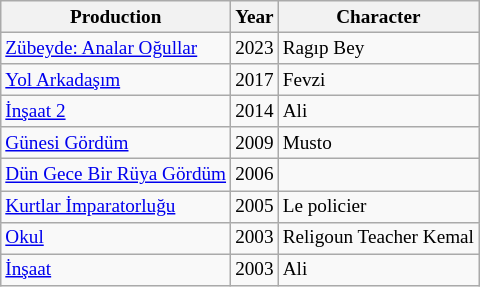<table class="wikitable" style="font-size: 80%;">
<tr>
<th scope="col" colspan="1">Production</th>
<th scope="col" colspan="1">Year</th>
<th scope="col" colspan="1">Character</th>
</tr>
<tr>
<td><a href='#'>Zübeyde: Analar Oğullar</a></td>
<td align="center">2023</td>
<td>Ragıp Bey</td>
</tr>
<tr>
<td><a href='#'>Yol Arkadaşım</a></td>
<td align="center">2017</td>
<td>Fevzi</td>
</tr>
<tr>
<td><a href='#'>İnşaat 2</a></td>
<td align="center">2014</td>
<td>Ali</td>
</tr>
<tr>
<td><a href='#'>Günesi Gördüm</a></td>
<td align="center">2009</td>
<td>Musto</td>
</tr>
<tr>
<td><a href='#'>Dün Gece Bir Rüya Gördüm</a></td>
<td align="center">2006</td>
<td></td>
</tr>
<tr>
<td><a href='#'>Kurtlar İmparatorluğu</a></td>
<td align="center">2005</td>
<td>Le policier</td>
</tr>
<tr>
<td><a href='#'>Okul</a></td>
<td align="center">2003</td>
<td>Religoun Teacher Kemal</td>
</tr>
<tr>
<td><a href='#'>İnşaat</a></td>
<td align="center">2003</td>
<td>Ali</td>
</tr>
</table>
